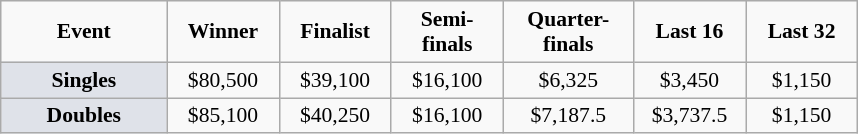<table class="wikitable" style="font-size:90%; text-align:center">
<tr>
<td width="104px"><strong>Event</strong></td>
<td width="68px"><strong>Winner</strong></td>
<td width="68px"><strong>Finalist</strong></td>
<td width="68px"><strong>Semi-finals</strong></td>
<td width="80px"><strong>Quarter-finals</strong></td>
<td width="68px"><strong>Last 16</strong></td>
<td width="68px"><strong>Last 32</strong></td>
</tr>
<tr>
<td bgcolor="#dfe2e9"><strong>Singles</strong></td>
<td>$80,500</td>
<td>$39,100</td>
<td>$16,100</td>
<td>$6,325</td>
<td>$3,450</td>
<td>$1,150</td>
</tr>
<tr>
<td bgcolor="#dfe2e9"><strong>Doubles</strong></td>
<td>$85,100</td>
<td>$40,250</td>
<td>$16,100</td>
<td>$7,187.5</td>
<td>$3,737.5</td>
<td>$1,150</td>
</tr>
</table>
